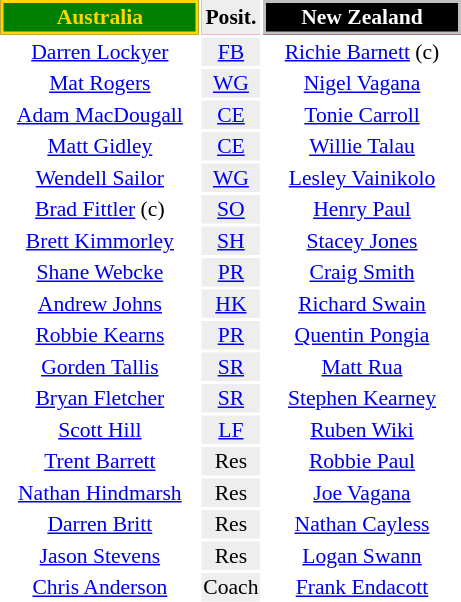<table style="float:right; font-size:90%; margin-left:1em;">
<tr style="background:#f03;">
<th align="centre"  style="width:126px; border:2px solid gold; background:green; color:gold;">Australia</th>
<th style="text-align:center; background:#eee; color:black;">Posit.</th>
<th align="centre"  style="width:126px; border:2px solid silver; background:black; color:white;">New Zealand</th>
</tr>
<tr>
<td style="text-align:center;"><a href='#'>Darren Lockyer</a></td>
<td style="text-align:center; background:#eee;"><a href='#'>FB</a></td>
<td style="text-align:center;"><a href='#'>Richie Barnett</a> (c)</td>
</tr>
<tr>
<td style="text-align:center;"><a href='#'>Mat Rogers</a></td>
<td style="text-align:center; background:#eee;"><a href='#'>WG</a></td>
<td style="text-align:center;"><a href='#'>Nigel Vagana</a></td>
</tr>
<tr>
<td style="text-align:center;"><a href='#'>Adam MacDougall</a></td>
<td style="text-align:center; background:#eee;"><a href='#'>CE</a></td>
<td style="text-align:center;"><a href='#'>Tonie Carroll</a></td>
</tr>
<tr>
<td style="text-align:center;"><a href='#'>Matt Gidley</a></td>
<td style="text-align:center; background:#eee;"><a href='#'>CE</a></td>
<td style="text-align:center;"><a href='#'>Willie Talau</a></td>
</tr>
<tr>
<td style="text-align:center;"><a href='#'>Wendell Sailor</a></td>
<td style="text-align:center; background:#eee;"><a href='#'>WG</a></td>
<td style="text-align:center;"><a href='#'>Lesley Vainikolo</a></td>
</tr>
<tr>
<td style="text-align:center;"><a href='#'>Brad Fittler</a> (c)</td>
<td style="text-align:center; background:#eee;"><a href='#'>SO</a></td>
<td style="text-align:center;"><a href='#'>Henry Paul</a></td>
</tr>
<tr>
<td style="text-align:center;"><a href='#'>Brett Kimmorley</a></td>
<td style="text-align:center; background:#eee;"><a href='#'>SH</a></td>
<td style="text-align:center;"><a href='#'>Stacey Jones</a></td>
</tr>
<tr>
<td style="text-align:center;"><a href='#'>Shane Webcke</a></td>
<td style="text-align:center; background:#eee;"><a href='#'>PR</a></td>
<td style="text-align:center;"><a href='#'>Craig Smith</a></td>
</tr>
<tr>
<td style="text-align:center;"><a href='#'>Andrew Johns</a></td>
<td style="text-align:center; background:#eee;"><a href='#'>HK</a></td>
<td style="text-align:center;"><a href='#'>Richard Swain</a></td>
</tr>
<tr>
<td style="text-align:center;"><a href='#'>Robbie Kearns</a></td>
<td style="text-align:center; background:#eee;"><a href='#'>PR</a></td>
<td style="text-align:center;"><a href='#'>Quentin Pongia</a></td>
</tr>
<tr>
<td style="text-align:center;"><a href='#'>Gorden Tallis</a></td>
<td style="text-align:center; background:#eee;"><a href='#'>SR</a></td>
<td style="text-align:center;"><a href='#'>Matt Rua</a></td>
</tr>
<tr>
<td style="text-align:center;"><a href='#'>Bryan Fletcher</a></td>
<td style="text-align:center; background:#eee;"><a href='#'>SR</a></td>
<td style="text-align:center;"><a href='#'>Stephen Kearney</a></td>
</tr>
<tr>
<td style="text-align:center;"><a href='#'>Scott Hill</a></td>
<td style="text-align:center; background:#eee;"><a href='#'>LF</a></td>
<td style="text-align:center;"><a href='#'>Ruben Wiki</a></td>
</tr>
<tr style="text-align:center;">
<td><a href='#'>Trent Barrett</a></td>
<td style="text-align:center; background:#eee;">Res</td>
<td style="text-align:center;"><a href='#'>Robbie Paul</a></td>
</tr>
<tr style="text-align:center;">
<td><a href='#'>Nathan Hindmarsh</a></td>
<td style="text-align:center; background:#eee;">Res</td>
<td style="text-align:center;"><a href='#'>Joe Vagana</a></td>
</tr>
<tr style="text-align:center;">
<td><a href='#'>Darren Britt</a></td>
<td style="text-align:center; background:#eee;">Res</td>
<td style="text-align:center;"><a href='#'>Nathan Cayless</a></td>
</tr>
<tr style="text-align:center;">
<td><a href='#'>Jason Stevens</a></td>
<td style="text-align:center; background:#eee;">Res</td>
<td style="text-align:center;"><a href='#'>Logan Swann</a></td>
</tr>
<tr>
<td style="text-align:center;"><a href='#'>Chris Anderson</a></td>
<td style="text-align:center; background:#eee;">Coach</td>
<td style="text-align:center;"><a href='#'>Frank Endacott</a></td>
</tr>
</table>
